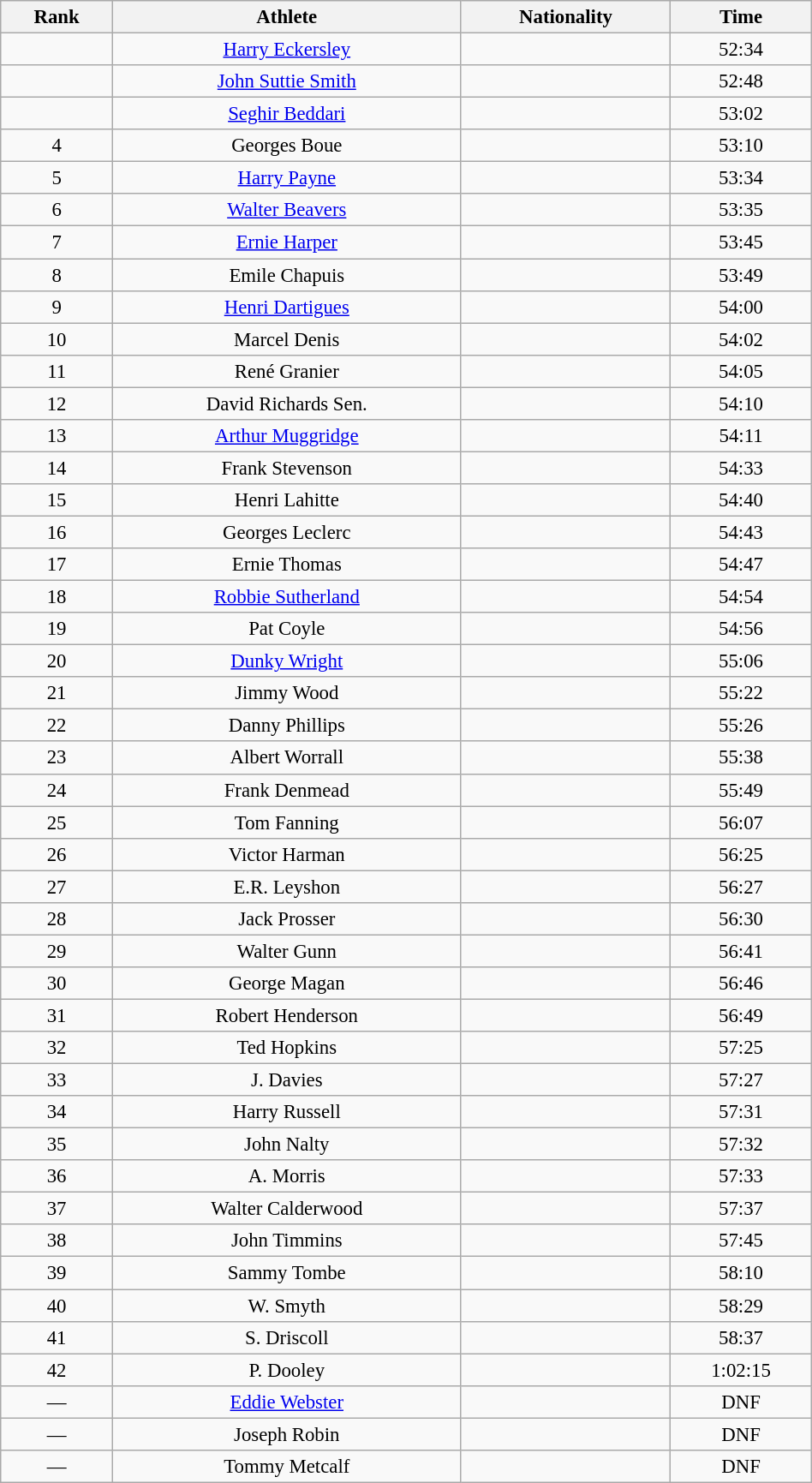<table class="wikitable sortable" style=" text-align:center; font-size:95%;" width="50%">
<tr>
<th>Rank</th>
<th>Athlete</th>
<th>Nationality</th>
<th>Time</th>
</tr>
<tr>
<td align=center></td>
<td><a href='#'>Harry Eckersley</a></td>
<td></td>
<td>52:34</td>
</tr>
<tr>
<td align=center></td>
<td><a href='#'>John Suttie Smith</a></td>
<td></td>
<td>52:48</td>
</tr>
<tr>
<td align=center></td>
<td><a href='#'>Seghir Beddari</a></td>
<td></td>
<td>53:02</td>
</tr>
<tr>
<td align=center>4</td>
<td>Georges Boue</td>
<td></td>
<td>53:10</td>
</tr>
<tr>
<td align=center>5</td>
<td><a href='#'>Harry Payne</a></td>
<td></td>
<td>53:34</td>
</tr>
<tr>
<td align=center>6</td>
<td><a href='#'>Walter Beavers</a></td>
<td></td>
<td>53:35</td>
</tr>
<tr>
<td align=center>7</td>
<td><a href='#'>Ernie Harper</a></td>
<td></td>
<td>53:45</td>
</tr>
<tr>
<td align=center>8</td>
<td>Emile Chapuis</td>
<td></td>
<td>53:49</td>
</tr>
<tr>
<td align=center>9</td>
<td><a href='#'>Henri Dartigues</a></td>
<td></td>
<td>54:00</td>
</tr>
<tr>
<td align=center>10</td>
<td>Marcel Denis</td>
<td></td>
<td>54:02</td>
</tr>
<tr>
<td align=center>11</td>
<td>René Granier</td>
<td></td>
<td>54:05</td>
</tr>
<tr>
<td align=center>12</td>
<td>David Richards Sen.</td>
<td></td>
<td>54:10</td>
</tr>
<tr>
<td align=center>13</td>
<td><a href='#'>Arthur Muggridge</a></td>
<td></td>
<td>54:11</td>
</tr>
<tr>
<td align=center>14</td>
<td>Frank Stevenson</td>
<td></td>
<td>54:33</td>
</tr>
<tr>
<td align=center>15</td>
<td>Henri Lahitte</td>
<td></td>
<td>54:40</td>
</tr>
<tr>
<td align=center>16</td>
<td>Georges Leclerc</td>
<td></td>
<td>54:43</td>
</tr>
<tr>
<td align=center>17</td>
<td>Ernie Thomas</td>
<td></td>
<td>54:47</td>
</tr>
<tr>
<td align=center>18</td>
<td><a href='#'>Robbie Sutherland</a></td>
<td></td>
<td>54:54</td>
</tr>
<tr>
<td align=center>19</td>
<td>Pat Coyle</td>
<td></td>
<td>54:56</td>
</tr>
<tr>
<td align=center>20</td>
<td><a href='#'>Dunky Wright</a></td>
<td></td>
<td>55:06</td>
</tr>
<tr>
<td align=center>21</td>
<td>Jimmy Wood</td>
<td></td>
<td>55:22</td>
</tr>
<tr>
<td align=center>22</td>
<td>Danny Phillips</td>
<td></td>
<td>55:26</td>
</tr>
<tr>
<td align=center>23</td>
<td>Albert Worrall</td>
<td></td>
<td>55:38</td>
</tr>
<tr>
<td align=center>24</td>
<td>Frank Denmead</td>
<td></td>
<td>55:49</td>
</tr>
<tr>
<td align=center>25</td>
<td>Tom Fanning</td>
<td></td>
<td>56:07</td>
</tr>
<tr>
<td align=center>26</td>
<td>Victor Harman</td>
<td></td>
<td>56:25</td>
</tr>
<tr>
<td align=center>27</td>
<td>E.R. Leyshon</td>
<td></td>
<td>56:27</td>
</tr>
<tr>
<td align=center>28</td>
<td>Jack Prosser</td>
<td></td>
<td>56:30</td>
</tr>
<tr>
<td align=center>29</td>
<td>Walter Gunn</td>
<td></td>
<td>56:41</td>
</tr>
<tr>
<td align=center>30</td>
<td>George Magan</td>
<td></td>
<td>56:46</td>
</tr>
<tr>
<td align=center>31</td>
<td>Robert Henderson</td>
<td></td>
<td>56:49</td>
</tr>
<tr>
<td align=center>32</td>
<td>Ted Hopkins</td>
<td></td>
<td>57:25</td>
</tr>
<tr>
<td align=center>33</td>
<td>J. Davies</td>
<td></td>
<td>57:27</td>
</tr>
<tr>
<td align=center>34</td>
<td>Harry Russell</td>
<td></td>
<td>57:31</td>
</tr>
<tr>
<td align=center>35</td>
<td>John Nalty</td>
<td></td>
<td>57:32</td>
</tr>
<tr>
<td align=center>36</td>
<td>A. Morris</td>
<td></td>
<td>57:33</td>
</tr>
<tr>
<td align=center>37</td>
<td>Walter Calderwood</td>
<td></td>
<td>57:37</td>
</tr>
<tr>
<td align=center>38</td>
<td>John Timmins</td>
<td></td>
<td>57:45</td>
</tr>
<tr>
<td align=center>39</td>
<td>Sammy Tombe</td>
<td></td>
<td>58:10</td>
</tr>
<tr>
<td align=center>40</td>
<td>W. Smyth</td>
<td></td>
<td>58:29</td>
</tr>
<tr>
<td align=center>41</td>
<td>S. Driscoll</td>
<td></td>
<td>58:37</td>
</tr>
<tr>
<td align=center>42</td>
<td>P. Dooley</td>
<td></td>
<td>1:02:15</td>
</tr>
<tr>
<td align=center>—</td>
<td><a href='#'>Eddie Webster</a></td>
<td></td>
<td>DNF</td>
</tr>
<tr>
<td align=center>—</td>
<td>Joseph Robin</td>
<td></td>
<td>DNF</td>
</tr>
<tr>
<td align=center>—</td>
<td>Tommy Metcalf</td>
<td></td>
<td>DNF</td>
</tr>
</table>
